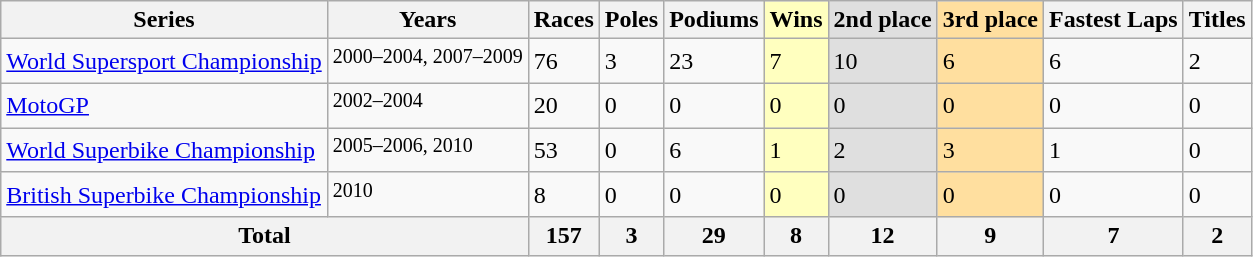<table class="wikitable">
<tr>
<th colspan=2>Series</th>
<th>Years</th>
<th>Races</th>
<th>Poles</th>
<th>Podiums</th>
<td style="background:#ffffbf;"><strong>Wins</strong></td>
<td style="background:#DFDFDF;"><strong>2nd place</strong></td>
<td style="background:#FFDF9F;"><strong>3rd place</strong></td>
<th>Fastest Laps</th>
<th>Titles</th>
</tr>
<tr>
<td colspan=2><a href='#'>World Supersport Championship</a></td>
<td><sup>2000–2004, 2007–2009</sup></td>
<td>76</td>
<td>3</td>
<td>23</td>
<td style="background:#ffffbf;">7</td>
<td style="background:#DFDFDF;">10</td>
<td style="background:#FFDF9F;">6</td>
<td>6</td>
<td>2</td>
</tr>
<tr>
<td colspan=2><a href='#'>MotoGP</a></td>
<td><sup>2002–2004</sup></td>
<td>20</td>
<td>0</td>
<td>0</td>
<td style="background:#ffffbf;">0</td>
<td style="background:#DFDFDF;">0</td>
<td style="background:#FFDF9F;">0</td>
<td>0</td>
<td>0</td>
</tr>
<tr>
<td colspan=2><a href='#'>World Superbike Championship</a></td>
<td><sup>2005–2006, 2010</sup></td>
<td>53</td>
<td>0</td>
<td>6</td>
<td style="background:#ffffbf;">1</td>
<td style="background:#DFDFDF;">2</td>
<td style="background:#FFDF9F;">3</td>
<td>1</td>
<td>0</td>
</tr>
<tr>
<td colspan=2><a href='#'>British Superbike Championship</a></td>
<td><sup>2010</sup></td>
<td>8</td>
<td>0</td>
<td>0</td>
<td style="background:#ffffbf;">0</td>
<td style="background:#DFDFDF;">0</td>
<td style="background:#FFDF9F;">0</td>
<td>0</td>
<td>0</td>
</tr>
<tr>
<th colspan=3>Total</th>
<th>157</th>
<th>3</th>
<th>29</th>
<th>8</th>
<th>12</th>
<th>9</th>
<th>7</th>
<th>2</th>
</tr>
</table>
